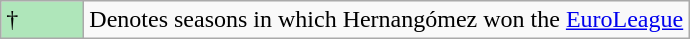<table class="wikitable">
<tr>
<td style="background:#AFE6BA; width:3em;">†</td>
<td>Denotes seasons in which Hernangómez won the <a href='#'>EuroLeague</a></td>
</tr>
</table>
